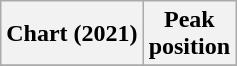<table class="wikitable">
<tr>
<th scope="col">Chart (2021)</th>
<th scope="col">Peak<br>position</th>
</tr>
<tr>
</tr>
</table>
